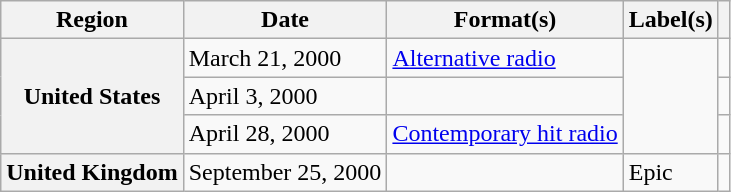<table class="wikitable plainrowheaders">
<tr>
<th scope="col">Region</th>
<th scope="col">Date</th>
<th scope="col">Format(s)</th>
<th scope="col">Label(s)</th>
<th scope="col"></th>
</tr>
<tr>
<th scope="row" rowspan="3">United States</th>
<td>March 21, 2000</td>
<td><a href='#'>Alternative radio</a></td>
<td rowspan="3"></td>
<td align="center"></td>
</tr>
<tr>
<td>April 3, 2000</td>
<td></td>
<td align="center"></td>
</tr>
<tr>
<td>April 28, 2000</td>
<td><a href='#'>Contemporary hit radio</a></td>
<td align="center"></td>
</tr>
<tr>
<th scope="row">United Kingdom</th>
<td>September 25, 2000</td>
<td></td>
<td>Epic</td>
<td align="center"></td>
</tr>
</table>
